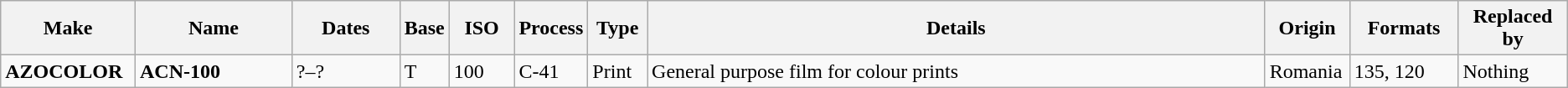<table class="wikitable">
<tr>
<th scope="col" style="width: 100px;">Make</th>
<th scope="col" style="width: 120px;">Name</th>
<th scope="col" style="width: 80px;">Dates</th>
<th scope="col" style="width: 30px;">Base</th>
<th scope="col" style="width: 45px;">ISO</th>
<th scope="col" style="width: 40px;">Process</th>
<th scope="col" style="width: 40px;">Type</th>
<th scope="col" style="width: 500px;">Details</th>
<th scope="col" style="width: 60px;">Origin</th>
<th scope="col" style="width: 80px;">Formats</th>
<th scope="col" style="width: 80px;">Replaced by</th>
</tr>
<tr>
<td><strong>AZOCOLOR</strong></td>
<td><strong>ACN-100</strong></td>
<td>?–?</td>
<td>T</td>
<td>100</td>
<td>C-41</td>
<td>Print</td>
<td>General purpose film for colour prints</td>
<td>Romania</td>
<td>135, 120</td>
<td>Nothing</td>
</tr>
</table>
